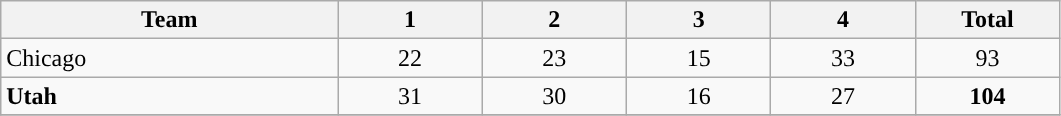<table class="wikitable">
<tr style="text-align:center;">
<th align=left width=14%>Team</th>
<th width=6%>1</th>
<th width=6%>2</th>
<th width=6%>3</th>
<th width=6%>4</th>
<th width=6%>Total</th>
</tr>
<tr style="text-align:center;">
<td align=left>Chicago</td>
<td>22</td>
<td>23</td>
<td>15</td>
<td>33</td>
<td>93</td>
</tr>
<tr style="text-align:center;">
<td align=left><strong>Utah</strong></td>
<td>31</td>
<td>30</td>
<td>16</td>
<td>27</td>
<td><strong>104</strong></td>
</tr>
<tr style="text-align:center;">
</tr>
</table>
